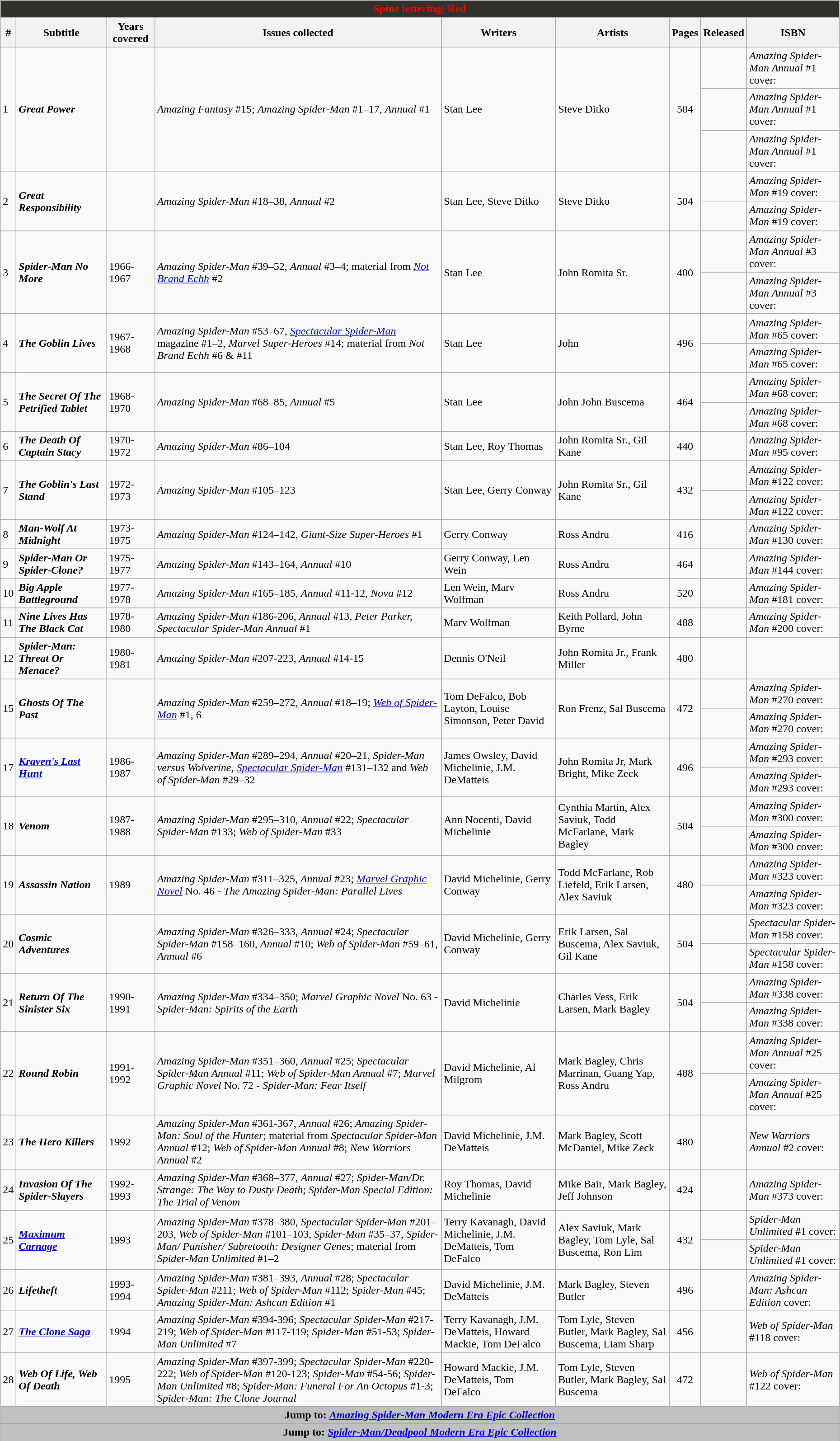<table class="wikitable sortable" width=98%>
<tr>
<th colspan=9 style="background-color: #31312D; color: red;">Spine lettering: Red</th>
</tr>
<tr>
<th class="unsortable">#</th>
<th class="unsortable">Subtitle</th>
<th>Years covered</th>
<th class="unsortable">Issues collected</th>
<th class="unsortable">Writers</th>
<th class="unsortable">Artists</th>
<th class="unsortable">Pages</th>
<th>Released</th>
<th class="unsortable">ISBN</th>
</tr>
<tr>
<td rowspan=3>1</td>
<td rowspan=3><strong><em>Great Power</em></strong></td>
<td rowspan=3></td>
<td rowspan=3><em>Amazing Fantasy</em> #15; <em>Amazing Spider-Man</em> #1–17, <em>Annual</em> #1</td>
<td rowspan=3>Stan Lee</td>
<td rowspan=3>Steve Ditko</td>
<td rowspan=3 style="text-align: center;">504</td>
<td></td>
<td><em>Amazing Spider-Man Annual</em> #1 cover: </td>
</tr>
<tr>
<td></td>
<td><em>Amazing Spider-Man Annual</em> #1 cover: </td>
</tr>
<tr>
<td></td>
<td><em>Amazing Spider-Man Annual</em> #1 cover: </td>
</tr>
<tr>
<td rowspan=2>2</td>
<td rowspan=2><strong><em>Great Responsibility</em></strong></td>
<td rowspan=2></td>
<td rowspan=2><em>Amazing Spider-Man</em> #18–38, <em>Annual</em> #2</td>
<td rowspan=2>Stan Lee, Steve Ditko</td>
<td rowspan=2>Steve Ditko</td>
<td rowspan=2 style="text-align: center;">504</td>
<td></td>
<td><em>Amazing Spider-Man</em> #19 cover: </td>
</tr>
<tr>
<td></td>
<td><em>Amazing Spider-Man</em> #19 cover: </td>
</tr>
<tr>
<td rowspan=2>3</td>
<td rowspan=2><strong><em>Spider-Man No More</em></strong></td>
<td rowspan=2>1966-1967</td>
<td rowspan=2><em>Amazing Spider-Man</em> #39–52, <em>Annual</em> #3–4; material from <em><a href='#'>Not Brand Echh</a></em> #2</td>
<td rowspan=2>Stan Lee</td>
<td rowspan=2>John Romita Sr.</td>
<td rowspan=2 style="text-align: center;">400</td>
<td></td>
<td><em>Amazing Spider-Man Annual</em> #3 cover: </td>
</tr>
<tr>
<td></td>
<td><em>Amazing Spider-Man Annual</em> #3 cover: </td>
</tr>
<tr>
<td rowspan=2>4</td>
<td rowspan=2><strong><em>The Goblin Lives</em></strong></td>
<td rowspan=2>1967-1968</td>
<td rowspan=2><em>Amazing Spider-Man</em> #53–67, <em><a href='#'>Spectacular Spider-Man</a></em> magazine #1–2, <em>Marvel Super-Heroes</em> #14; material from <em>Not Brand Echh</em> #6 & #11</td>
<td rowspan=2>Stan Lee</td>
<td rowspan=2>John </td>
<td rowspan=2 style="text-align: center;">496</td>
<td></td>
<td><em>Amazing Spider-Man</em> #65 cover: </td>
</tr>
<tr>
<td></td>
<td><em>Amazing Spider-Man</em> #65 cover: </td>
</tr>
<tr>
<td rowspan=2>5</td>
<td rowspan=2><strong><em>The Secret Of The Petrified Tablet</em></strong></td>
<td rowspan=2>1968-1970</td>
<td rowspan=2><em>Amazing Spider-Man</em> #68–85, <em>Annual</em> #5</td>
<td rowspan=2>Stan Lee</td>
<td rowspan=2>John  John Buscema</td>
<td rowspan=2 style="text-align: center;">464</td>
<td></td>
<td><em>Amazing Spider-Man</em> #68 cover: </td>
</tr>
<tr>
<td></td>
<td><em>Amazing Spider-Man</em> #68 cover: </td>
</tr>
<tr>
<td>6</td>
<td><strong><em>The Death Of Captain Stacy</em></strong></td>
<td>1970-1972</td>
<td><em>Amazing Spider-Man</em> #86–104</td>
<td>Stan Lee, Roy Thomas</td>
<td>John Romita Sr., Gil Kane</td>
<td style="text-align: center;">440</td>
<td></td>
<td><em>Amazing Spider-Man</em> #95 cover: </td>
</tr>
<tr>
<td rowspan=2>7</td>
<td rowspan=2><strong><em>The Goblin's Last Stand</em></strong></td>
<td rowspan=2>1972-1973</td>
<td rowspan=2><em>Amazing Spider-Man</em> #105–123</td>
<td rowspan=2>Stan Lee, Gerry Conway</td>
<td rowspan=2>John Romita Sr., Gil Kane</td>
<td rowspan=2 style="text-align: center;">432</td>
<td></td>
<td><em>Amazing Spider-Man</em> #122 cover: </td>
</tr>
<tr>
<td></td>
<td><em>Amazing Spider-Man</em> #122 cover: </td>
</tr>
<tr>
<td>8</td>
<td><strong><em>Man-Wolf At Midnight</em></strong></td>
<td>1973-1975</td>
<td><em>Amazing Spider-Man</em> #124–142, <em>Giant-Size Super-Heroes</em> #1</td>
<td>Gerry Conway</td>
<td>Ross Andru</td>
<td style="text-align: center;">416</td>
<td></td>
<td><em>Amazing Spider-Man</em> #130 cover: </td>
</tr>
<tr>
<td>9</td>
<td><strong><em>Spider-Man Or Spider-Clone?</em></strong></td>
<td>1975-1977</td>
<td><em>Amazing Spider-Man</em> #143–164, <em>Annual</em> #10</td>
<td>Gerry Conway, Len Wein</td>
<td>Ross Andru</td>
<td style="text-align: center;">464</td>
<td></td>
<td><em>Amazing Spider-Man</em> #144 cover: </td>
</tr>
<tr>
<td>10</td>
<td><strong><em>Big Apple Battleground</em></strong></td>
<td>1977-1978</td>
<td><em>Amazing Spider-Man</em> #165–185, <em>Annual</em> #11-12, <em>Nova</em> #12</td>
<td>Len Wein, Marv Wolfman</td>
<td>Ross Andru</td>
<td style="text-align: center;">520</td>
<td></td>
<td><em>Amazing Spider-Man</em> #181 cover: </td>
</tr>
<tr>
<td>11</td>
<td><strong><em>Nine Lives Has The Black Cat</em></strong></td>
<td>1978-1980</td>
<td><em>Amazing Spider-Man</em> #186-206, <em>Annual</em> #13, <em>Peter Parker, Spectacular Spider-Man Annual</em> #1</td>
<td>Marv Wolfman</td>
<td>Keith Pollard, John Byrne</td>
<td style="text-align: center;">488</td>
<td></td>
<td><em>Amazing Spider-Man</em> #200 cover: </td>
</tr>
<tr>
<td>12</td>
<td><strong><em>Spider-Man: Threat Or Menace?</em></strong></td>
<td>1980-1981</td>
<td><em>Amazing Spider-Man</em> #207-223, <em>Annual</em> #14-15</td>
<td>Dennis O'Neil</td>
<td>John Romita Jr., Frank Miller</td>
<td style="text-align: center;">480</td>
<td></td>
<td></td>
</tr>
<tr>
<td rowspan=2>15</td>
<td rowspan=2><strong><em>Ghosts Of The Past</em></strong></td>
<td rowspan=2></td>
<td rowspan=2><em>Amazing Spider-Man</em> #259–272, <em>Annual</em> #18–19; <em><a href='#'>Web of Spider-Man</a></em> #1, 6</td>
<td rowspan=2>Tom DeFalco, Bob Layton, Louise Simonson, Peter David</td>
<td rowspan=2>Ron Frenz, Sal Buscema</td>
<td rowspan=2 style="text-align: center;">472</td>
<td></td>
<td><em>Amazing Spider-Man</em> #270 cover: </td>
</tr>
<tr>
<td></td>
<td><em>Amazing Spider-Man</em> #270 cover: </td>
</tr>
<tr>
<td rowspan=2>17</td>
<td rowspan=2><strong><em><a href='#'>Kraven's Last Hunt</a></em></strong></td>
<td rowspan=2>1986-1987</td>
<td rowspan=2><em>Amazing Spider-Man</em> #289–294, <em>Annual</em> #20–21, <em>Spider-Man versus Wolverine</em>, <em><a href='#'>Spectacular Spider-Man</a></em> #131–132 and <em>Web of Spider-Man</em> #29–32</td>
<td rowspan=2>James Owsley, David Michelinie, J.M. DeMatteis</td>
<td rowspan=2>John Romita Jr, Mark Bright, Mike Zeck</td>
<td rowspan=2 style="text-align: center;">496</td>
<td></td>
<td><em>Amazing Spider-Man</em> #293 cover: </td>
</tr>
<tr>
<td></td>
<td><em>Amazing Spider-Man</em> #293 cover: </td>
</tr>
<tr>
<td rowspan=2>18</td>
<td rowspan=2><strong><em>Venom</em></strong></td>
<td rowspan=2>1987-1988</td>
<td rowspan=2><em>Amazing Spider-Man</em> #295–310, <em>Annual</em> #22; <em>Spectacular Spider-Man</em> #133; <em>Web of Spider-Man</em> #33</td>
<td rowspan=2>Ann Nocenti, David Michelinie</td>
<td rowspan=2>Cynthia Martin, Alex Saviuk, Todd McFarlane, Mark Bagley</td>
<td rowspan=2 style="text-align: center;">504</td>
<td></td>
<td><em>Amazing Spider-Man</em> #300 cover: </td>
</tr>
<tr>
<td></td>
<td><em>Amazing Spider-Man</em> #300 cover: </td>
</tr>
<tr>
<td rowspan=2>19</td>
<td rowspan=2><strong><em>Assassin Nation</em></strong></td>
<td rowspan=2>1989</td>
<td rowspan=2><em>Amazing Spider-Man</em> #311–325, <em>Annual</em> #23; <em><a href='#'>Marvel Graphic Novel</a></em> No. 46 - <em>The Amazing Spider-Man: Parallel Lives</em></td>
<td rowspan=2>David Michelinie, Gerry Conway</td>
<td rowspan=2>Todd McFarlane, Rob Liefeld, Erik Larsen, Alex Saviuk</td>
<td rowspan=2 style="text-align: center;">480</td>
<td></td>
<td><em>Amazing Spider-Man</em> #323 cover: </td>
</tr>
<tr>
<td></td>
<td><em>Amazing Spider-Man</em> #323 cover: </td>
</tr>
<tr>
<td rowspan=2>20</td>
<td rowspan=2><strong><em>Cosmic Adventures</em></strong></td>
<td rowspan=2></td>
<td rowspan=2><em>Amazing Spider-Man</em> #326–333, <em>Annual</em> #24; <em>Spectacular Spider-Man</em> #158–160, <em>Annual</em> #10; <em>Web of Spider-Man</em> #59–61, <em>Annual</em> #6</td>
<td rowspan=2>David Michelinie, Gerry Conway</td>
<td rowspan=2>Erik Larsen, Sal Buscema, Alex Saviuk, Gil Kane</td>
<td rowspan=2 style="text-align: center;">504</td>
<td></td>
<td><em>Spectacular Spider-Man</em> #158 cover: </td>
</tr>
<tr>
<td></td>
<td><em>Spectacular Spider-Man</em> #158 cover: </td>
</tr>
<tr>
<td rowspan=2>21</td>
<td rowspan=2><strong><em>Return Of The Sinister Six</em></strong></td>
<td rowspan=2>1990-1991</td>
<td rowspan=2><em>Amazing Spider-Man</em> #334–350; <em>Marvel Graphic Novel</em> No. 63 - <em>Spider-Man: Spirits of the Earth</em></td>
<td rowspan=2>David Michelinie</td>
<td rowspan=2>Charles Vess, Erik Larsen, Mark Bagley</td>
<td rowspan=2 style="text-align: center;">504</td>
<td></td>
<td><em>Amazing Spider-Man</em> #338 cover: </td>
</tr>
<tr>
<td></td>
<td><em>Amazing Spider-Man</em> #338 cover: </td>
</tr>
<tr>
<td rowspan=2>22</td>
<td rowspan=2><strong><em>Round Robin</em></strong></td>
<td rowspan=2>1991-1992</td>
<td rowspan=2><em>Amazing Spider-Man</em> #351–360, <em>Annual</em> #25; <em>Spectacular Spider-Man Annual</em> #11; <em>Web of Spider-Man Annual</em> #7; <em>Marvel Graphic Novel</em> No. 72 - <em>Spider-Man: Fear Itself</em></td>
<td rowspan=2>David Michelinie, Al Milgrom</td>
<td rowspan=2>Mark Bagley, Chris Marrinan, Guang Yap, Ross Andru</td>
<td rowspan=2 style="text-align: center;">488</td>
<td></td>
<td><em>Amazing Spider-Man Annual</em> #25 cover: </td>
</tr>
<tr>
<td></td>
<td><em>Amazing Spider-Man Annual</em> #25 cover: </td>
</tr>
<tr>
<td>23</td>
<td><strong><em>The Hero Killers</em></strong></td>
<td>1992</td>
<td><em>Amazing Spider-Man</em> #361-367, <em>Annual</em> #26; <em>Amazing Spider-Man: Soul of the Hunter</em>; material from <em>Spectacular Spider-Man Annual</em> #12; <em>Web of Spider-Man Annual</em> #8; <em>New Warriors Annual</em> #2</td>
<td>David Michelinie, J.M. DeMatteis</td>
<td>Mark Bagley, Scott McDaniel, Mike Zeck</td>
<td style="text-align: center;">480</td>
<td></td>
<td><em>New Warriors Annual</em> #2 cover: </td>
</tr>
<tr>
<td>24</td>
<td><strong><em>Invasion Of The Spider-Slayers</em></strong></td>
<td>1992-1993</td>
<td><em>Amazing Spider-Man</em> #368–377, <em>Annual</em> #27; <em>Spider-Man/Dr. Strange: The Way to Dusty Death</em>; <em>Spider-Man Special Edition: The Trial of Venom</em></td>
<td>Roy Thomas, David Michelinie</td>
<td>Mike Bair, Mark Bagley, Jeff Johnson</td>
<td style="text-align: center;">424</td>
<td></td>
<td><em>Amazing Spider-Man</em> #373 cover: </td>
</tr>
<tr>
<td rowspan=2>25</td>
<td rowspan=2><strong><em><a href='#'>Maximum Carnage</a></em></strong></td>
<td rowspan=2>1993</td>
<td rowspan=2><em>Amazing Spider-Man</em> #378–380, <em>Spectacular Spider-Man</em> #201–203, <em>Web of Spider-Man</em> #101–103, <em>Spider-Man</em> #35–37, <em>Spider-Man/ Punisher/ Sabretooth: Designer Genes</em>; material from  <em>Spider-Man Unlimited</em> #1–2</td>
<td rowspan=2>Terry Kavanagh, David Michelinie, J.M. DeMatteis, Tom DeFalco</td>
<td rowspan=2>Alex Saviuk, Mark Bagley, Tom Lyle, Sal Buscema, Ron Lim</td>
<td rowspan=2 style="text-align: center;">432</td>
<td></td>
<td><em>Spider-Man Unlimited</em> #1 cover: </td>
</tr>
<tr>
<td></td>
<td><em>Spider-Man Unlimited</em> #1 cover: </td>
</tr>
<tr>
<td>26</td>
<td><strong><em>Lifetheft</em></strong></td>
<td>1993-1994</td>
<td><em>Amazing Spider-Man</em> #381–393, <em>Annual</em> #28; <em>Spectacular Spider-Man</em> #211; <em>Web of Spider-Man</em> #112; <em>Spider-Man</em> #45; <em>Amazing Spider-Man: Ashcan Edition</em> #1</td>
<td>David Michelinie, J.M. DeMatteis</td>
<td>Mark Bagley, Steven Butler</td>
<td style="text-align: center;">496</td>
<td></td>
<td><em>Amazing Spider-Man: Ashcan Edition</em> cover: </td>
</tr>
<tr>
<td>27</td>
<td><strong><em><a href='#'>The Clone Saga</a></em></strong></td>
<td>1994</td>
<td><em>Amazing Spider-Man</em> #394-396; <em>Spectacular Spider-Man</em> #217-219; <em>Web of Spider-Man</em> #117-119; <em>Spider-Man</em> #51-53; <em>Spider-Man Unlimited</em> #7</td>
<td>Terry Kavanagh, J.M. DeMatteis, Howard Mackie, Tom DeFalco</td>
<td>Tom Lyle, Steven Butler, Mark Bagley, Sal Buscema, Liam Sharp</td>
<td style="text-align: center;">456</td>
<td></td>
<td><em>Web of Spider-Man</em> #118 cover: </td>
</tr>
<tr>
<td>28</td>
<td><strong><em>Web Of Life, Web Of Death</em></strong></td>
<td>1995</td>
<td><em>Amazing Spider-Man</em> #397-399; <em>Spectacular Spider-Man</em> #220-222; <em>Web of Spider-Man</em> #120-123; <em>Spider-Man</em> #54-56; <em>Spider-Man Unlimited</em> #8; <em>Spider-Man: Funeral For An Octopus</em> #1-3; <em>Spider-Man: The Clone Journal</em></td>
<td>Howard Mackie, J.M. DeMatteis, Tom DeFalco</td>
<td>Tom Lyle, Steven Butler, Mark Bagley, Sal Buscema</td>
<td style="text-align: center;">472</td>
<td></td>
<td><em>Web of Spider-Man</em> #122 cover: </td>
</tr>
<tr>
<th colspan=9 style="background-color: silver;">Jump to: <a href='#'><em>Amazing Spider-Man</em> <em>Modern Era Epic Collection</em></a></th>
</tr>
<tr>
<th colspan=9 style="background-color: silver;">Jump to: <a href='#'><em>Spider-Man/Deadpool</em> <em>Modern Era Epic Collection</em></a></th>
</tr>
</table>
